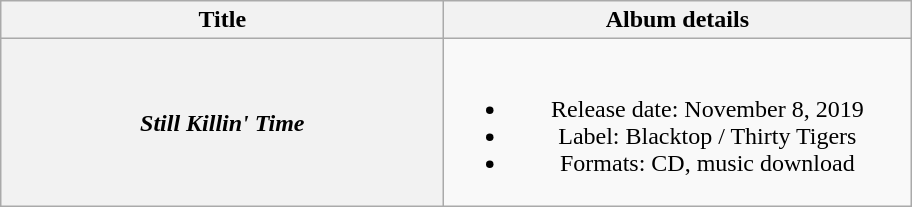<table class="wikitable plainrowheaders" style="text-align:center;">
<tr>
<th style="width:18em;">Title</th>
<th style="width:19em;">Album details</th>
</tr>
<tr>
<th scope="row"><em>Still Killin' Time</em></th>
<td><br><ul><li>Release date: November 8, 2019</li><li>Label: Blacktop / Thirty Tigers</li><li>Formats: CD, music download</li></ul></td>
</tr>
</table>
